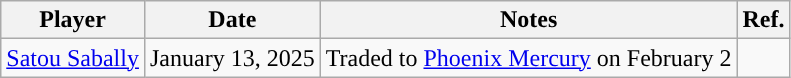<table class="wikitable sortable sortable" style="text-align: center">
<tr>
<th>Player</th>
<th>Date</th>
<th>Notes</th>
<th>Ref.</th>
</tr>
<tr>
<td><a href='#'>Satou Sabally</a></td>
<td>January 13, 2025</td>
<td>Traded to <a href='#'>Phoenix Mercury</a> on February 2</td>
<td></td>
</tr>
</table>
